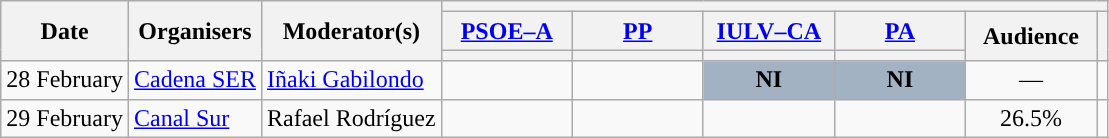<table class="wikitable" style="text-align:center;">
<tr>
<th rowspan="3">Date</th>
<th rowspan="3">Organisers</th>
<th rowspan="3">Moderator(s)</th>
<th colspan="6">    </th>
</tr>
<tr>
<th scope="col" style="width:5em;"><a href='#'>PSOE–A</a></th>
<th scope="col" style="width:5em;"><a href='#'>PP</a></th>
<th scope="col" style="width:5em;"><a href='#'>IULV–CA</a></th>
<th scope="col" style="width:5em;"><a href='#'>PA</a></th>
<th rowspan="2" scope="col" style="width:5em;">Audience</th>
<th rowspan="2"></th>
</tr>
<tr>
<th style="color:inherit;background:"></th>
<th style="color:inherit;background:"></th>
<th style="color:inherit;background:"></th>
<th style="color:inherit;background:"></th>
</tr>
<tr>
<td style="white-space:nowrap; text-align:left;">28 February</td>
<td style="white-space:nowrap; text-align:left;"><a href='#'>Cadena SER</a></td>
<td style="white-space:nowrap; text-align:left;"><a href='#'>Iñaki Gabilondo</a></td>
<td></td>
<td></td>
<td style="background:#A2B2C2;"><strong>NI</strong></td>
<td style="background:#A2B2C2;"><strong>NI</strong></td>
<td>—</td>
<td></td>
</tr>
<tr>
<td style="white-space:nowrap; text-align:left;">29 February</td>
<td style="white-space:nowrap; text-align:left;"><a href='#'>Canal Sur</a></td>
<td style="white-space:nowrap; text-align:left;">Rafael Rodríguez</td>
<td></td>
<td></td>
<td></td>
<td></td>
<td>26.5%<br></td>
<td><br></td>
</tr>
</table>
